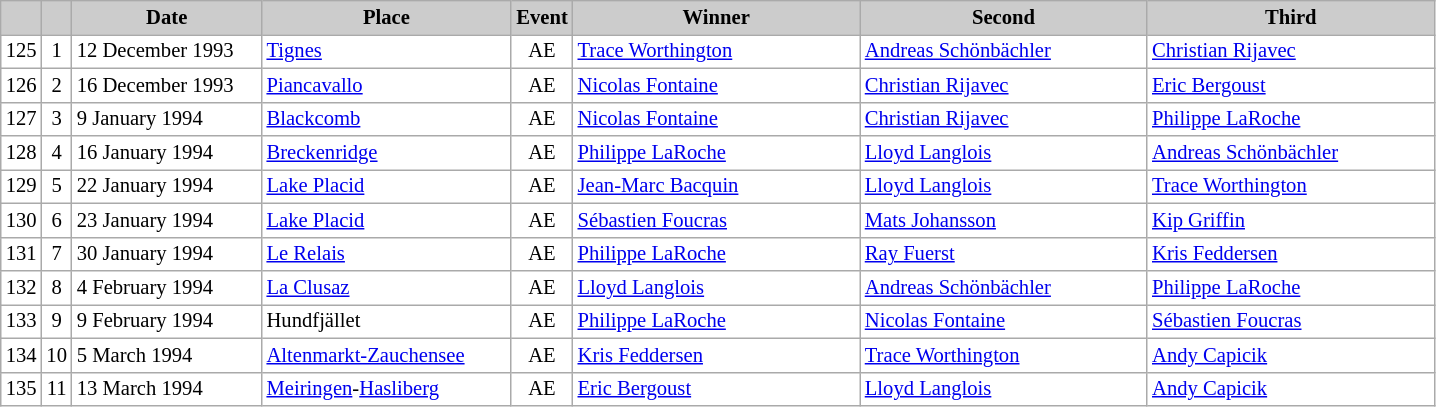<table class="wikitable plainrowheaders" style="background:#fff; font-size:86%; line-height:16px; border:grey solid 1px; border-collapse:collapse;">
<tr style="background:#ccc; text-align:center;">
<th scope="col" style="background:#ccc; width=20 px;"></th>
<th scope="col" style="background:#ccc; width=30 px;"></th>
<th scope="col" style="background:#ccc; width:120px;">Date</th>
<th scope="col" style="background:#ccc; width:160px;">Place</th>
<th scope="col" style="background:#ccc; width:15px;">Event</th>
<th scope="col" style="background:#ccc; width:185px;">Winner</th>
<th scope="col" style="background:#ccc; width:185px;">Second</th>
<th scope="col" style="background:#ccc; width:185px;">Third</th>
</tr>
<tr>
<td align=center>125</td>
<td align=center>1</td>
<td>12 December 1993</td>
<td> <a href='#'>Tignes</a></td>
<td align=center>AE</td>
<td> <a href='#'>Trace Worthington</a></td>
<td> <a href='#'>Andreas Schönbächler</a></td>
<td> <a href='#'>Christian Rijavec</a></td>
</tr>
<tr>
<td align=center>126</td>
<td align=center>2</td>
<td>16 December 1993</td>
<td> <a href='#'>Piancavallo</a></td>
<td align=center>AE</td>
<td> <a href='#'>Nicolas Fontaine</a></td>
<td> <a href='#'>Christian Rijavec</a></td>
<td> <a href='#'>Eric Bergoust</a></td>
</tr>
<tr>
<td align=center>127</td>
<td align=center>3</td>
<td>9 January 1994</td>
<td> <a href='#'>Blackcomb</a></td>
<td align=center>AE</td>
<td> <a href='#'>Nicolas Fontaine</a></td>
<td> <a href='#'>Christian Rijavec</a></td>
<td> <a href='#'>Philippe LaRoche</a></td>
</tr>
<tr>
<td align=center>128</td>
<td align=center>4</td>
<td>16 January 1994</td>
<td> <a href='#'>Breckenridge</a></td>
<td align=center>AE</td>
<td> <a href='#'>Philippe LaRoche</a></td>
<td> <a href='#'>Lloyd Langlois</a></td>
<td> <a href='#'>Andreas Schönbächler</a></td>
</tr>
<tr>
<td align=center>129</td>
<td align=center>5</td>
<td>22 January 1994</td>
<td> <a href='#'>Lake Placid</a></td>
<td align=center>AE</td>
<td> <a href='#'>Jean-Marc Bacquin</a></td>
<td> <a href='#'>Lloyd Langlois</a></td>
<td> <a href='#'>Trace Worthington</a></td>
</tr>
<tr>
<td align=center>130</td>
<td align=center>6</td>
<td>23 January 1994</td>
<td> <a href='#'>Lake Placid</a></td>
<td align=center>AE</td>
<td> <a href='#'>Sébastien Foucras</a></td>
<td> <a href='#'>Mats Johansson</a></td>
<td> <a href='#'>Kip Griffin</a></td>
</tr>
<tr>
<td align=center>131</td>
<td align=center>7</td>
<td>30 January 1994</td>
<td> <a href='#'>Le Relais</a></td>
<td align=center>AE</td>
<td> <a href='#'>Philippe LaRoche</a></td>
<td> <a href='#'>Ray Fuerst</a></td>
<td> <a href='#'>Kris Feddersen</a></td>
</tr>
<tr>
<td align=center>132</td>
<td align=center>8</td>
<td>4 February 1994</td>
<td> <a href='#'>La Clusaz</a></td>
<td align=center>AE</td>
<td> <a href='#'>Lloyd Langlois</a></td>
<td> <a href='#'>Andreas Schönbächler</a></td>
<td> <a href='#'>Philippe LaRoche</a></td>
</tr>
<tr>
<td align=center>133</td>
<td align=center>9</td>
<td>9 February 1994</td>
<td> Hundfjället</td>
<td align=center>AE</td>
<td> <a href='#'>Philippe LaRoche</a></td>
<td> <a href='#'>Nicolas Fontaine</a></td>
<td> <a href='#'>Sébastien Foucras</a></td>
</tr>
<tr>
<td align=center>134</td>
<td align=center>10</td>
<td>5 March 1994</td>
<td> <a href='#'>Altenmarkt-Zauchensee</a></td>
<td align=center>AE</td>
<td> <a href='#'>Kris Feddersen</a></td>
<td> <a href='#'>Trace Worthington</a></td>
<td> <a href='#'>Andy Capicik</a></td>
</tr>
<tr>
<td align=center>135</td>
<td align=center>11</td>
<td>13 March 1994</td>
<td> <a href='#'>Meiringen</a>-<a href='#'>Hasliberg</a></td>
<td align=center>AE</td>
<td> <a href='#'>Eric Bergoust</a></td>
<td> <a href='#'>Lloyd Langlois</a></td>
<td> <a href='#'>Andy Capicik</a></td>
</tr>
</table>
